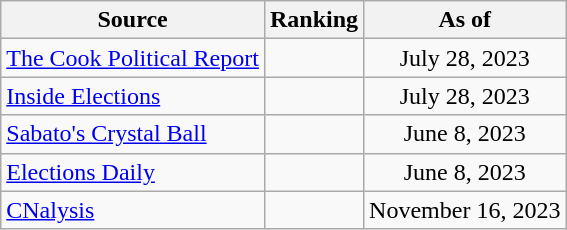<table class="wikitable" style="text-align:center">
<tr>
<th>Source</th>
<th>Ranking</th>
<th>As of</th>
</tr>
<tr>
<td align=left><a href='#'>The Cook Political Report</a></td>
<td></td>
<td>July 28, 2023</td>
</tr>
<tr>
<td align=left><a href='#'>Inside Elections</a></td>
<td></td>
<td>July 28, 2023</td>
</tr>
<tr>
<td align=left><a href='#'>Sabato's Crystal Ball</a></td>
<td></td>
<td>June 8, 2023</td>
</tr>
<tr>
<td align=left><a href='#'>Elections Daily</a></td>
<td></td>
<td>June 8, 2023</td>
</tr>
<tr>
<td align=left><a href='#'>CNalysis</a></td>
<td></td>
<td>November 16, 2023</td>
</tr>
</table>
